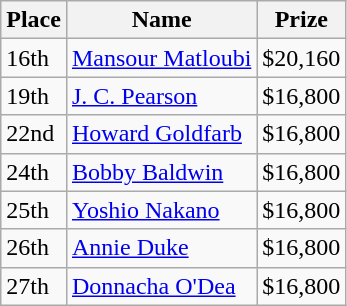<table class="wikitable">
<tr>
<th bgcolor="#FFEBAD">Place</th>
<th bgcolor="#FFEBAD">Name</th>
<th bgcolor="#FFEBAD">Prize</th>
</tr>
<tr>
<td>16th</td>
<td><a href='#'>Mansour Matloubi</a></td>
<td>$20,160</td>
</tr>
<tr>
<td>19th</td>
<td><a href='#'>J. C. Pearson</a></td>
<td>$16,800</td>
</tr>
<tr>
<td>22nd</td>
<td><a href='#'>Howard Goldfarb</a></td>
<td>$16,800</td>
</tr>
<tr>
<td>24th</td>
<td><a href='#'>Bobby Baldwin</a></td>
<td>$16,800</td>
</tr>
<tr>
<td>25th</td>
<td><a href='#'>Yoshio Nakano</a></td>
<td>$16,800</td>
</tr>
<tr>
<td>26th</td>
<td><a href='#'>Annie Duke</a></td>
<td>$16,800</td>
</tr>
<tr>
<td>27th</td>
<td><a href='#'>Donnacha O'Dea</a></td>
<td>$16,800</td>
</tr>
</table>
